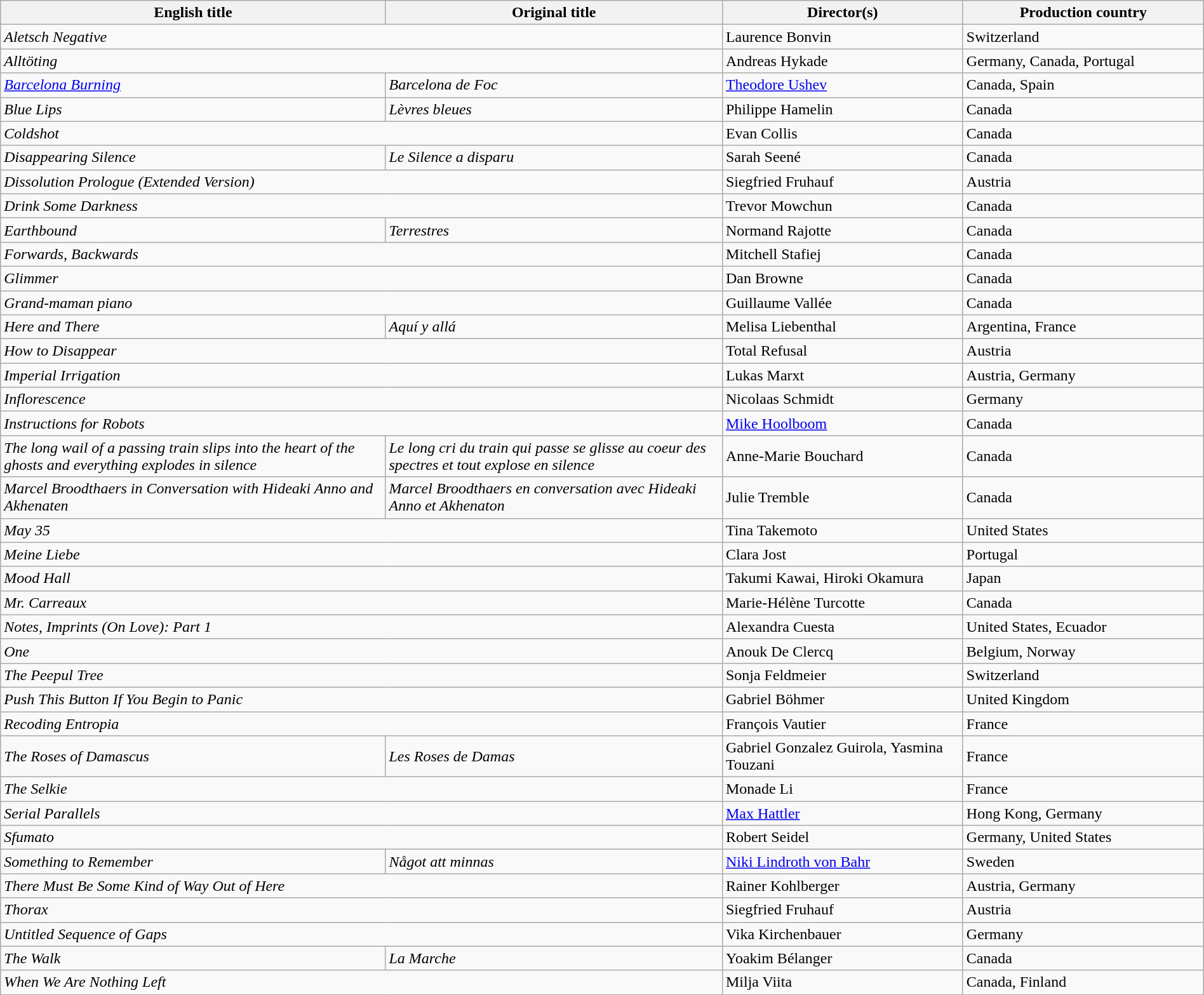<table class="wikitable" width=100%>
<tr>
<th scope="col" width="32%">English title</th>
<th scope="col" width="28%">Original title</th>
<th scope="col" width="20%">Director(s)</th>
<th scope="col" width="20%">Production country</th>
</tr>
<tr>
<td colspan=2><em>Aletsch Negative</em></td>
<td>Laurence Bonvin</td>
<td>Switzerland</td>
</tr>
<tr>
<td colspan=2><em>Alltöting</em></td>
<td>Andreas Hykade</td>
<td>Germany, Canada, Portugal</td>
</tr>
<tr>
<td><em><a href='#'>Barcelona Burning</a></em></td>
<td><em>Barcelona de Foc</em></td>
<td><a href='#'>Theodore Ushev</a></td>
<td>Canada, Spain</td>
</tr>
<tr>
<td><em>Blue Lips</em></td>
<td><em>Lèvres bleues</em></td>
<td>Philippe Hamelin</td>
<td>Canada</td>
</tr>
<tr>
<td colspan=2><em>Coldshot</em></td>
<td>Evan Collis</td>
<td>Canada</td>
</tr>
<tr>
<td><em>Disappearing Silence</em></td>
<td><em>Le Silence a disparu</em></td>
<td>Sarah Seené</td>
<td>Canada</td>
</tr>
<tr>
<td colspan=2><em>Dissolution Prologue (Extended Version)</em></td>
<td>Siegfried Fruhauf</td>
<td>Austria</td>
</tr>
<tr>
<td colspan=2><em>Drink Some Darkness</em></td>
<td>Trevor Mowchun</td>
<td>Canada</td>
</tr>
<tr>
<td><em>Earthbound</em></td>
<td><em>Terrestres</em></td>
<td>Normand Rajotte</td>
<td>Canada</td>
</tr>
<tr>
<td colspan=2><em>Forwards, Backwards</em></td>
<td>Mitchell Stafiej</td>
<td>Canada</td>
</tr>
<tr>
<td colspan=2><em>Glimmer</em></td>
<td>Dan Browne</td>
<td>Canada</td>
</tr>
<tr>
<td colspan=2><em>Grand-maman piano</em></td>
<td>Guillaume Vallée</td>
<td>Canada</td>
</tr>
<tr>
<td><em>Here and There</em></td>
<td><em>Aquí y allá</em></td>
<td>Melisa Liebenthal</td>
<td>Argentina, France</td>
</tr>
<tr>
<td colspan=2><em>How to Disappear</em></td>
<td>Total Refusal</td>
<td>Austria</td>
</tr>
<tr>
<td colspan=2><em>Imperial Irrigation</em></td>
<td>Lukas Marxt</td>
<td>Austria, Germany</td>
</tr>
<tr>
<td colspan=2><em>Inflorescence</em></td>
<td>Nicolaas Schmidt</td>
<td>Germany</td>
</tr>
<tr>
<td colspan=2><em>Instructions for Robots</em></td>
<td><a href='#'>Mike Hoolboom</a></td>
<td>Canada</td>
</tr>
<tr>
<td><em>The long wail of a passing train slips into the heart of the ghosts and everything explodes in silence</em></td>
<td><em>Le long cri du train qui passe se glisse au coeur des spectres et tout explose en silence</em></td>
<td>Anne-Marie Bouchard</td>
<td>Canada</td>
</tr>
<tr>
<td><em>Marcel Broodthaers in Conversation with Hideaki Anno and Akhenaten</em></td>
<td><em>Marcel Broodthaers en conversation avec Hideaki Anno et Akhenaton</em></td>
<td>Julie Tremble</td>
<td>Canada</td>
</tr>
<tr>
<td colspan=2><em>May 35</em></td>
<td>Tina Takemoto</td>
<td>United States</td>
</tr>
<tr>
<td colspan=2><em>Meine Liebe</em></td>
<td>Clara Jost</td>
<td>Portugal</td>
</tr>
<tr>
<td colspan=2><em>Mood Hall</em></td>
<td>Takumi Kawai, Hiroki Okamura</td>
<td>Japan</td>
</tr>
<tr>
<td colspan=2><em>Mr. Carreaux</em></td>
<td>Marie-Hélène Turcotte</td>
<td>Canada</td>
</tr>
<tr>
<td colspan=2><em>Notes, Imprints (On Love): Part 1</em></td>
<td>Alexandra Cuesta</td>
<td>United States, Ecuador</td>
</tr>
<tr>
<td colspan=2><em>One</em></td>
<td>Anouk De Clercq</td>
<td>Belgium, Norway</td>
</tr>
<tr>
<td colspan=2><em>The Peepul Tree</em></td>
<td>Sonja Feldmeier</td>
<td>Switzerland</td>
</tr>
<tr>
<td colspan=2><em>Push This Button If You Begin to Panic</em></td>
<td>Gabriel Böhmer</td>
<td>United Kingdom</td>
</tr>
<tr>
<td colspan=2><em>Recoding Entropia</em></td>
<td>François Vautier</td>
<td>France</td>
</tr>
<tr>
<td><em>The Roses of Damascus</em></td>
<td><em>Les Roses de Damas</em></td>
<td>Gabriel Gonzalez Guirola, Yasmina Touzani</td>
<td>France</td>
</tr>
<tr>
<td colspan=2><em>The Selkie</em></td>
<td>Monade Li</td>
<td>France</td>
</tr>
<tr>
<td colspan=2><em>Serial Parallels</em></td>
<td><a href='#'>Max Hattler</a></td>
<td>Hong Kong, Germany</td>
</tr>
<tr>
<td colspan=2><em>Sfumato</em></td>
<td>Robert Seidel</td>
<td>Germany, United States</td>
</tr>
<tr>
<td><em>Something to Remember</em></td>
<td><em>Något att minnas</em></td>
<td><a href='#'>Niki Lindroth von Bahr</a></td>
<td>Sweden</td>
</tr>
<tr>
<td colspan=2><em>There Must Be Some Kind of Way Out of Here</em></td>
<td>Rainer Kohlberger</td>
<td>Austria, Germany</td>
</tr>
<tr>
<td colspan=2><em>Thorax</em></td>
<td>Siegfried Fruhauf</td>
<td>Austria</td>
</tr>
<tr>
<td colspan=2><em>Untitled Sequence of Gaps</em></td>
<td>Vika Kirchenbauer</td>
<td>Germany</td>
</tr>
<tr>
<td><em>The Walk</em></td>
<td><em>La Marche</em></td>
<td>Yoakim Bélanger</td>
<td>Canada</td>
</tr>
<tr>
<td colspan=2><em>When We Are Nothing Left</em></td>
<td>Milja Viita</td>
<td>Canada, Finland</td>
</tr>
</table>
